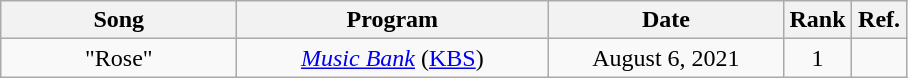<table class="wikitable" style="text-align:center;">
<tr>
<th style="width:150px;">Song</th>
<th style="width:200px;">Program</th>
<th style="width:150px;">Date</th>
<th style="width:30px;">Rank</th>
<th style="width:30px;">Ref.</th>
</tr>
<tr>
<td rowspan="1">"Rose"</td>
<td rowspan="1"><em><a href='#'>Music Bank</a></em> (<a href='#'>KBS</a>)</td>
<td>August 6, 2021</td>
<td>1</td>
<td></td>
</tr>
</table>
